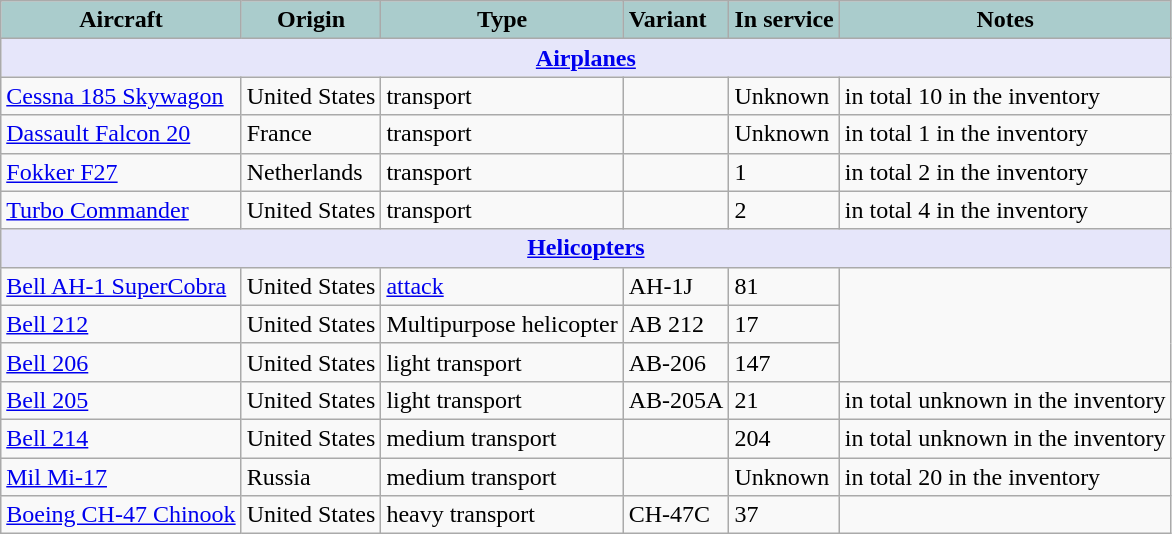<table class="wikitable">
<tr>
<th style="text-align:center; background:#acc;">Aircraft</th>
<th style="text-align: center; background:#acc;">Origin</th>
<th style="text-align:l center; background:#acc;">Type</th>
<th style="text-align:left; background:#acc;">Variant</th>
<th style="text-align:center; background:#acc;">In service</th>
<th style="text-align: center; background:#acc;">Notes</th>
</tr>
<tr>
<th style="align: center; background: lavender;" colspan="7"><a href='#'>Airplanes</a></th>
</tr>
<tr>
<td><a href='#'>Cessna 185 Skywagon</a></td>
<td>United States</td>
<td>transport</td>
<td></td>
<td>Unknown</td>
<td>in total 10 in the inventory</td>
</tr>
<tr>
<td><a href='#'>Dassault Falcon 20</a></td>
<td>France</td>
<td>transport</td>
<td></td>
<td>Unknown</td>
<td>in total 1 in the inventory</td>
</tr>
<tr>
<td><a href='#'>Fokker F27</a></td>
<td>Netherlands</td>
<td>transport</td>
<td></td>
<td>1</td>
<td>in total 2 in the inventory</td>
</tr>
<tr>
<td><a href='#'>Turbo Commander</a></td>
<td>United States</td>
<td>transport</td>
<td></td>
<td>2</td>
<td>in total 4 in the inventory</td>
</tr>
<tr>
<th style="align: center; background: lavender;" colspan="7"><a href='#'>Helicopters</a></th>
</tr>
<tr>
<td><a href='#'>Bell AH-1 SuperCobra</a></td>
<td>United States</td>
<td><a href='#'>attack</a></td>
<td>AH-1J</td>
<td>81</td>
</tr>
<tr>
<td><a href='#'>Bell 212</a></td>
<td>United States</td>
<td>Multipurpose helicopter</td>
<td>AB 212</td>
<td>17</td>
</tr>
<tr>
<td><a href='#'>Bell 206</a></td>
<td>United States</td>
<td>light transport</td>
<td>AB-206</td>
<td>147</td>
</tr>
<tr>
<td><a href='#'>Bell 205</a></td>
<td>United States</td>
<td>light transport</td>
<td>AB-205A</td>
<td>21</td>
<td>in total unknown in the inventory</td>
</tr>
<tr>
<td><a href='#'>Bell 214</a></td>
<td>United States</td>
<td>medium transport</td>
<td></td>
<td>204</td>
<td>in total unknown in the inventory</td>
</tr>
<tr>
<td><a href='#'>Mil Mi-17</a></td>
<td>Russia</td>
<td>medium transport</td>
<td></td>
<td>Unknown</td>
<td>in total 20 in the inventory</td>
</tr>
<tr>
<td><a href='#'>Boeing CH-47 Chinook</a></td>
<td>United States</td>
<td>heavy transport</td>
<td>CH-47C</td>
<td>37</td>
<td></td>
</tr>
</table>
